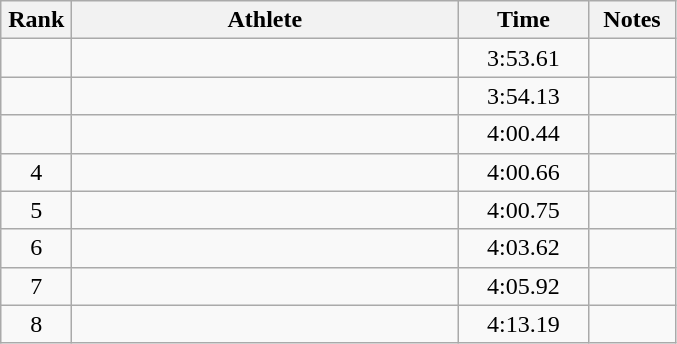<table class="wikitable" style="text-align:center">
<tr>
<th width=40>Rank</th>
<th width=250>Athlete</th>
<th width=80>Time</th>
<th width=50>Notes</th>
</tr>
<tr>
<td></td>
<td align=left></td>
<td>3:53.61</td>
<td></td>
</tr>
<tr>
<td></td>
<td align=left></td>
<td>3:54.13</td>
<td></td>
</tr>
<tr>
<td></td>
<td align=left></td>
<td>4:00.44</td>
<td></td>
</tr>
<tr>
<td>4</td>
<td align=left></td>
<td>4:00.66</td>
<td></td>
</tr>
<tr>
<td>5</td>
<td align=left></td>
<td>4:00.75</td>
<td></td>
</tr>
<tr>
<td>6</td>
<td align=left></td>
<td>4:03.62</td>
<td></td>
</tr>
<tr>
<td>7</td>
<td align=left></td>
<td>4:05.92</td>
<td></td>
</tr>
<tr>
<td>8</td>
<td align=left></td>
<td>4:13.19</td>
<td></td>
</tr>
</table>
